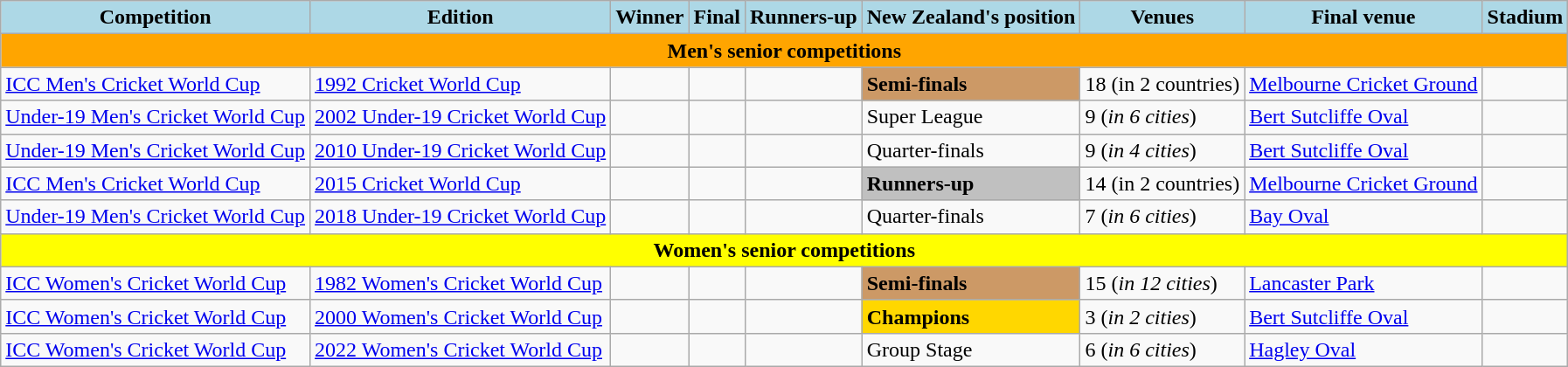<table class="wikitable">
<tr style="text-align:center; background:lightblue;">
<td><strong>Competition</strong></td>
<td><strong>Edition</strong></td>
<td><strong>Winner</strong></td>
<td><strong>Final</strong></td>
<td><strong>Runners-up</strong></td>
<td><strong>New Zealand's position</strong></td>
<td><strong>Venues</strong></td>
<td><strong>Final venue</strong></td>
<td><strong>Stadium</strong></td>
</tr>
<tr>
<td colspan="10"  style="text-align:center; background:orange;"><strong>Men's senior competitions</strong></td>
</tr>
<tr>
<td><a href='#'>ICC Men's Cricket World Cup</a></td>
<td><a href='#'>1992 Cricket World Cup</a></td>
<td><strong></strong></td>
<td></td>
<td></td>
<td style="background:#cc9966"><strong>Semi-finals</strong></td>
<td>18 (in 2 countries)</td>
<td><a href='#'>Melbourne Cricket Ground</a></td>
<td></td>
</tr>
<tr>
<td><a href='#'>Under-19 Men's Cricket World Cup</a></td>
<td><a href='#'>2002 Under-19 Cricket World Cup</a></td>
<td><strong></strong></td>
<td></td>
<td></td>
<td>Super League</td>
<td>9 (<em>in 6 cities</em>)</td>
<td><a href='#'>Bert Sutcliffe Oval</a></td>
<td></td>
</tr>
<tr>
<td><a href='#'>Under-19 Men's Cricket World Cup</a></td>
<td><a href='#'>2010 Under-19 Cricket World Cup</a></td>
<td><strong></strong></td>
<td></td>
<td></td>
<td>Quarter-finals</td>
<td>9 (<em>in 4 cities</em>)</td>
<td><a href='#'>Bert Sutcliffe Oval</a></td>
<td></td>
</tr>
<tr>
<td><a href='#'>ICC Men's Cricket World Cup</a></td>
<td><a href='#'>2015 Cricket World Cup</a></td>
<td><strong></strong></td>
<td></td>
<td></td>
<td style="background:silver;"><strong>Runners-up</strong></td>
<td>14 (in 2 countries)</td>
<td><a href='#'>Melbourne Cricket Ground</a></td>
<td></td>
</tr>
<tr>
<td><a href='#'>Under-19 Men's Cricket World Cup</a></td>
<td><a href='#'>2018 Under-19 Cricket World Cup</a></td>
<td><strong></strong></td>
<td></td>
<td></td>
<td>Quarter-finals</td>
<td>7 (<em>in 6 cities</em>)</td>
<td><a href='#'>Bay Oval</a></td>
<td></td>
</tr>
<tr>
<td colspan="10"  style="text-align:center; background:yellow;"><strong>Women's senior competitions</strong></td>
</tr>
<tr>
<td><a href='#'>ICC Women's Cricket World Cup</a></td>
<td><a href='#'>1982 Women's Cricket World Cup</a></td>
<td><strong></strong></td>
<td></td>
<td></td>
<td style="background:#cc9966"><strong>Semi-finals</strong></td>
<td>15 (<em>in 12 cities</em>)</td>
<td><a href='#'>Lancaster Park</a></td>
<td></td>
</tr>
<tr>
<td><a href='#'>ICC Women's Cricket World Cup</a></td>
<td><a href='#'>2000 Women's Cricket World Cup</a></td>
<td><strong></strong></td>
<td></td>
<td></td>
<td style="background:gold"><strong>Champions</strong></td>
<td>3 (<em>in 2 cities</em>)</td>
<td><a href='#'>Bert Sutcliffe Oval</a></td>
<td></td>
</tr>
<tr>
<td><a href='#'>ICC Women's Cricket World Cup</a></td>
<td><a href='#'>2022 Women's Cricket World Cup</a></td>
<td><strong></strong></td>
<td></td>
<td></td>
<td>Group Stage</td>
<td>6 (<em>in 6 cities</em>)</td>
<td><a href='#'>Hagley Oval</a></td>
<td></td>
</tr>
</table>
